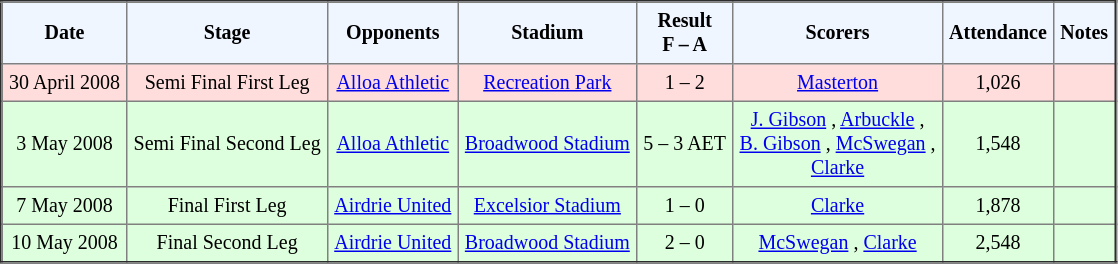<table border="2" cellpadding="4" style="border-collapse:collapse; text-align:center; font-size:smaller;">
<tr style="background:#f0f6ff;">
<th><strong>Date</strong></th>
<th><strong>Stage</strong></th>
<th><strong>Opponents</strong></th>
<th><strong>Stadium</strong></th>
<th><strong>Result<br>F – A</strong></th>
<th><strong>Scorers</strong></th>
<th><strong>Attendance</strong></th>
<th><strong>Notes</strong></th>
</tr>
<tr bgcolor="ffdddd">
<td>30 April 2008</td>
<td>Semi Final First Leg</td>
<td><a href='#'>Alloa Athletic</a></td>
<td><a href='#'>Recreation Park</a></td>
<td>1 – 2</td>
<td><a href='#'>Masterton</a> </td>
<td>1,026</td>
<td></td>
</tr>
<tr bgcolor="ddffdd">
<td>3 May 2008</td>
<td>Semi Final Second Leg</td>
<td><a href='#'>Alloa Athletic</a></td>
<td><a href='#'>Broadwood Stadium</a></td>
<td>5 – 3 AET</td>
<td><a href='#'>J. Gibson</a> , <a href='#'>Arbuckle</a> ,<br><a href='#'>B. Gibson</a> , <a href='#'>McSwegan</a> ,<br><a href='#'>Clarke</a> </td>
<td>1,548</td>
<td></td>
</tr>
<tr bgcolor="ddffdd">
<td>7 May 2008</td>
<td>Final First Leg</td>
<td><a href='#'>Airdrie United</a></td>
<td><a href='#'>Excelsior Stadium</a></td>
<td>1 – 0</td>
<td><a href='#'>Clarke</a> </td>
<td>1,878</td>
<td></td>
</tr>
<tr bgcolor="ddffdd">
<td>10 May 2008</td>
<td>Final Second Leg</td>
<td><a href='#'>Airdrie United</a></td>
<td><a href='#'>Broadwood Stadium</a></td>
<td>2 – 0</td>
<td><a href='#'>McSwegan</a> , <a href='#'>Clarke</a> </td>
<td>2,548</td>
<td></td>
</tr>
</table>
